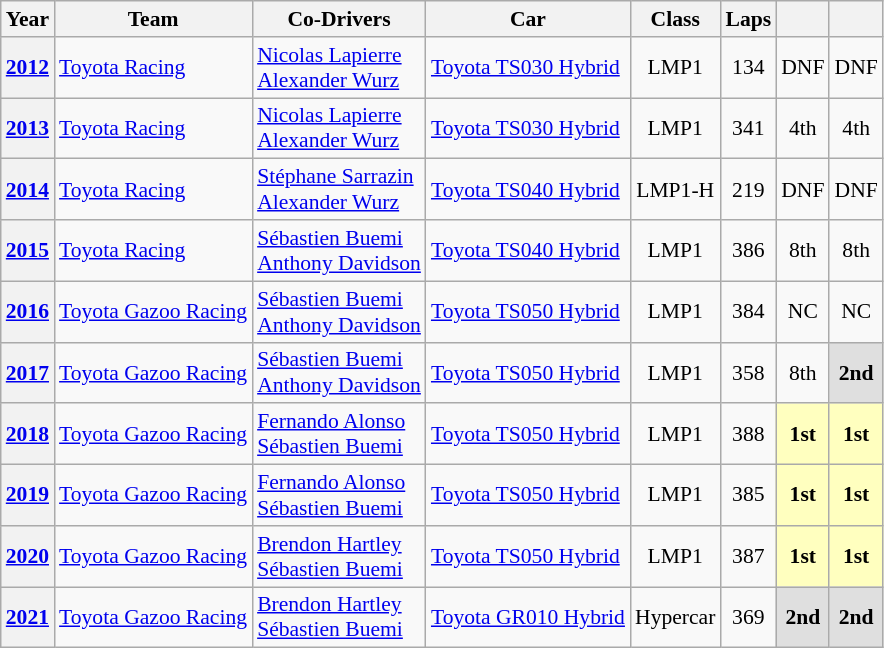<table class="wikitable" style="text-align:center; font-size:90%">
<tr>
<th>Year</th>
<th>Team</th>
<th>Co-Drivers</th>
<th>Car</th>
<th>Class</th>
<th>Laps</th>
<th></th>
<th></th>
</tr>
<tr>
<th><a href='#'>2012</a></th>
<td align="left"nowrap> <a href='#'>Toyota Racing</a></td>
<td align="left"nowrap> <a href='#'>Nicolas Lapierre</a><br> <a href='#'>Alexander Wurz</a></td>
<td align="left"nowrap><a href='#'>Toyota TS030 Hybrid</a></td>
<td>LMP1</td>
<td>134</td>
<td>DNF</td>
<td>DNF</td>
</tr>
<tr>
<th><a href='#'>2013</a></th>
<td align="left"nowrap> <a href='#'>Toyota Racing</a></td>
<td align="left"nowrap> <a href='#'>Nicolas Lapierre</a><br> <a href='#'>Alexander Wurz</a></td>
<td align="left"nowrap><a href='#'>Toyota TS030 Hybrid</a></td>
<td>LMP1</td>
<td>341</td>
<td>4th</td>
<td>4th</td>
</tr>
<tr>
<th><a href='#'>2014</a></th>
<td align="left"nowrap> <a href='#'>Toyota Racing</a></td>
<td align="left"nowrap> <a href='#'>Stéphane Sarrazin</a><br> <a href='#'>Alexander Wurz</a></td>
<td align="left"nowrap><a href='#'>Toyota TS040 Hybrid</a></td>
<td>LMP1-H</td>
<td>219</td>
<td>DNF</td>
<td>DNF</td>
</tr>
<tr>
<th><a href='#'>2015</a></th>
<td align="left"nowrap> <a href='#'>Toyota Racing</a></td>
<td align="left"nowrap> <a href='#'>Sébastien Buemi</a><br> <a href='#'>Anthony Davidson</a></td>
<td align="left"nowrap><a href='#'>Toyota TS040 Hybrid</a></td>
<td>LMP1</td>
<td>386</td>
<td>8th</td>
<td>8th</td>
</tr>
<tr>
<th><a href='#'>2016</a></th>
<td align="left"nowrap> <a href='#'>Toyota Gazoo Racing</a></td>
<td align="left"nowrap> <a href='#'>Sébastien Buemi</a><br> <a href='#'>Anthony Davidson</a></td>
<td align="left"nowrap><a href='#'>Toyota TS050 Hybrid</a></td>
<td>LMP1</td>
<td>384</td>
<td>NC</td>
<td>NC</td>
</tr>
<tr>
<th><a href='#'>2017</a></th>
<td align="left"nowrap> <a href='#'>Toyota Gazoo Racing</a></td>
<td align="left"nowrap> <a href='#'>Sébastien Buemi</a><br> <a href='#'>Anthony Davidson</a></td>
<td align="left"nowrap><a href='#'>Toyota TS050 Hybrid</a></td>
<td>LMP1</td>
<td>358</td>
<td>8th</td>
<td style="background:#DFDFDF;"><strong>2nd</strong></td>
</tr>
<tr>
<th><a href='#'>2018</a></th>
<td align="left"nowrap> <a href='#'>Toyota Gazoo Racing</a></td>
<td align="left"nowrap> <a href='#'>Fernando Alonso</a><br> <a href='#'>Sébastien Buemi</a></td>
<td align="left"nowrap><a href='#'>Toyota TS050 Hybrid</a></td>
<td>LMP1</td>
<td>388</td>
<td style="background:#FFFFBF;"><strong>1st</strong></td>
<td style="background:#FFFFBF;"><strong>1st</strong></td>
</tr>
<tr>
<th><a href='#'>2019</a></th>
<td align="left"nowrap> <a href='#'>Toyota Gazoo Racing</a></td>
<td align="left"nowrap> <a href='#'>Fernando Alonso</a><br> <a href='#'>Sébastien Buemi</a></td>
<td align="left"nowrap><a href='#'>Toyota TS050 Hybrid</a></td>
<td>LMP1</td>
<td>385</td>
<td style="background:#FFFFBF;"><strong>1st</strong></td>
<td style="background:#FFFFBF;"><strong>1st</strong></td>
</tr>
<tr>
<th><a href='#'>2020</a></th>
<td align="left"nowrap> <a href='#'>Toyota Gazoo Racing</a></td>
<td align="left"nowrap> <a href='#'>Brendon Hartley</a><br> <a href='#'>Sébastien Buemi</a></td>
<td align="left"nowrap><a href='#'>Toyota TS050 Hybrid</a></td>
<td>LMP1</td>
<td>387</td>
<td style="background:#FFFFBF;"><strong>1st</strong></td>
<td style="background:#FFFFBF;"><strong>1st</strong></td>
</tr>
<tr>
<th><a href='#'>2021</a></th>
<td align="left"nowrap> <a href='#'>Toyota Gazoo Racing</a></td>
<td align="left"nowrap> <a href='#'>Brendon Hartley</a><br> <a href='#'>Sébastien Buemi</a></td>
<td align="left"nowrap><a href='#'>Toyota GR010 Hybrid</a></td>
<td>Hypercar</td>
<td>369</td>
<td style="background:#DFDFDF;"><strong>2nd</strong></td>
<td style="background:#DFDFDF;"><strong>2nd</strong></td>
</tr>
</table>
